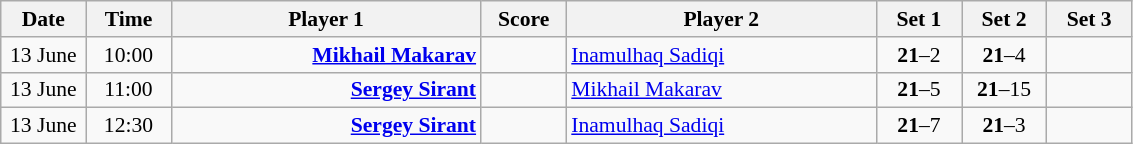<table class="wikitable" style="font-size:90%; text-align:center">
<tr>
<th width="50">Date</th>
<th width="50">Time</th>
<th width="200">Player 1</th>
<th width="50">Score</th>
<th width="200">Player 2</th>
<th width="50">Set 1</th>
<th width="50">Set 2</th>
<th width="50">Set 3</th>
</tr>
<tr>
<td>13 June</td>
<td>10:00</td>
<td align="right"><strong><a href='#'>Mikhail Makarav</a> </strong></td>
<td></td>
<td align="left"> <a href='#'>Inamulhaq Sadiqi</a></td>
<td><strong>21</strong>–2</td>
<td><strong>21</strong>–4</td>
<td></td>
</tr>
<tr>
<td>13 June</td>
<td>11:00</td>
<td align="right"><strong><a href='#'>Sergey Sirant</a> </strong></td>
<td></td>
<td align="left"> <a href='#'>Mikhail Makarav</a></td>
<td><strong>21</strong>–5</td>
<td><strong>21</strong>–15</td>
<td></td>
</tr>
<tr>
<td>13 June</td>
<td>12:30</td>
<td align="right"><strong><a href='#'>Sergey Sirant</a> </strong></td>
<td></td>
<td align="left"> <a href='#'>Inamulhaq Sadiqi</a></td>
<td><strong>21</strong>–7</td>
<td><strong>21</strong>–3</td>
<td></td>
</tr>
</table>
